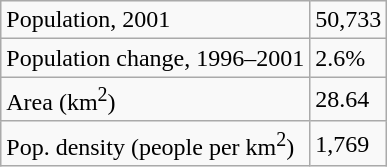<table class="wikitable">
<tr>
<td>Population, 2001</td>
<td>50,733</td>
</tr>
<tr>
<td>Population change, 1996–2001</td>
<td>2.6%</td>
</tr>
<tr>
<td>Area (km<sup>2</sup>)</td>
<td>28.64</td>
</tr>
<tr>
<td>Pop. density (people per km<sup>2</sup>)</td>
<td>1,769</td>
</tr>
</table>
